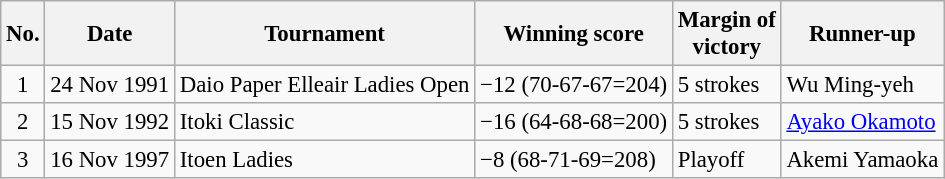<table class="wikitable" style="font-size:95%;">
<tr>
<th>No.</th>
<th>Date</th>
<th>Tournament</th>
<th>Winning score</th>
<th>Margin of<br>victory</th>
<th>Runner-up</th>
</tr>
<tr>
<td align=center>1</td>
<td>24 Nov 1991</td>
<td>Daio Paper Elleair Ladies Open</td>
<td>−12 (70-67-67=204)</td>
<td>5 strokes</td>
<td> Wu Ming-yeh</td>
</tr>
<tr>
<td align=center>2</td>
<td>15 Nov 1992</td>
<td>Itoki Classic</td>
<td>−16 (64-68-68=200)</td>
<td>5 strokes</td>
<td> <a href='#'>Ayako Okamoto</a></td>
</tr>
<tr>
<td align=center>3</td>
<td>16 Nov 1997</td>
<td>Itoen Ladies</td>
<td>−8 (68-71-69=208)</td>
<td>Playoff</td>
<td> Akemi Yamaoka</td>
</tr>
</table>
